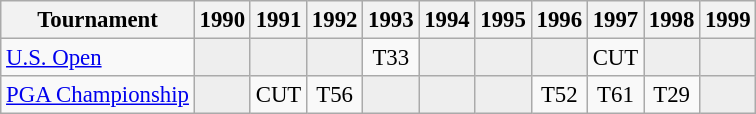<table class="wikitable" style="font-size:95%;text-align:center;">
<tr>
<th>Tournament</th>
<th>1990</th>
<th>1991</th>
<th>1992</th>
<th>1993</th>
<th>1994</th>
<th>1995</th>
<th>1996</th>
<th>1997</th>
<th>1998</th>
<th>1999</th>
</tr>
<tr>
<td align=left><a href='#'>U.S. Open</a></td>
<td style="background:#eeeeee;"></td>
<td style="background:#eeeeee;"></td>
<td style="background:#eeeeee;"></td>
<td>T33</td>
<td style="background:#eeeeee;"></td>
<td style="background:#eeeeee;"></td>
<td style="background:#eeeeee;"></td>
<td>CUT</td>
<td style="background:#eeeeee;"></td>
<td style="background:#eeeeee;"></td>
</tr>
<tr>
<td align=left><a href='#'>PGA Championship</a></td>
<td style="background:#eeeeee;"></td>
<td>CUT</td>
<td>T56</td>
<td style="background:#eeeeee;"></td>
<td style="background:#eeeeee;"></td>
<td style="background:#eeeeee;"></td>
<td>T52</td>
<td>T61</td>
<td>T29</td>
<td style="background:#eeeeee;"></td>
</tr>
</table>
